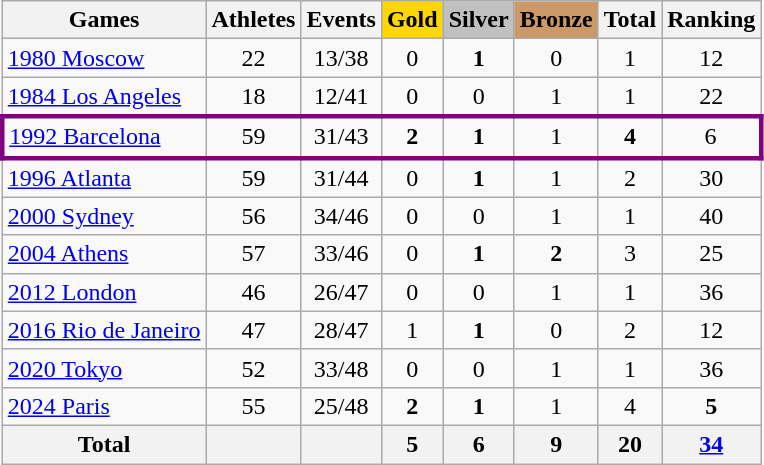<table class="wikitable sortable" style="text-align:center">
<tr>
<th>Games</th>
<th>Athletes</th>
<th>Events</th>
<th style="background-color:gold;">Gold</th>
<th style="background-color:silver;">Silver</th>
<th style="background-color:#c96;">Bronze</th>
<th>Total</th>
<th>Ranking</th>
</tr>
<tr>
<td align=left> <a href='#'>1980 Moscow</a></td>
<td>22</td>
<td>13/38</td>
<td>0</td>
<td><strong>1</strong></td>
<td>0</td>
<td>1</td>
<td>12</td>
</tr>
<tr>
<td align=left> <a href='#'>1984 Los Angeles</a></td>
<td>18</td>
<td>12/41</td>
<td>0</td>
<td>0</td>
<td>1</td>
<td>1</td>
<td>22</td>
</tr>
<tr align=center style="border: 3px solid purple">
<td align=left> <a href='#'>1992 Barcelona</a></td>
<td>59</td>
<td>31/43</td>
<td><strong>2</strong></td>
<td><strong>1</strong></td>
<td>1</td>
<td><strong>4</strong></td>
<td>6</td>
</tr>
<tr>
<td align=left> <a href='#'>1996 Atlanta</a></td>
<td>59</td>
<td>31/44</td>
<td>0</td>
<td><strong>1</strong></td>
<td>1</td>
<td>2</td>
<td>30</td>
</tr>
<tr>
<td align=left> <a href='#'>2000 Sydney</a></td>
<td>56</td>
<td>34/46</td>
<td>0</td>
<td>0</td>
<td>1</td>
<td>1</td>
<td>40</td>
</tr>
<tr>
<td align=left> <a href='#'>2004 Athens</a></td>
<td>57</td>
<td>33/46</td>
<td>0</td>
<td><strong>1</strong></td>
<td><strong>2</strong></td>
<td>3</td>
<td>25</td>
</tr>
<tr>
<td align=left> <a href='#'>2012 London</a></td>
<td>46</td>
<td>26/47</td>
<td>0</td>
<td>0</td>
<td>1</td>
<td>1</td>
<td>36</td>
</tr>
<tr>
<td align=left> <a href='#'>2016 Rio de Janeiro</a></td>
<td>47</td>
<td>28/47</td>
<td>1</td>
<td><strong>1</strong></td>
<td>0</td>
<td>2</td>
<td>12</td>
</tr>
<tr>
<td align=left> <a href='#'>2020 Tokyo</a></td>
<td>52</td>
<td>33/48</td>
<td>0</td>
<td>0</td>
<td>1</td>
<td>1</td>
<td>36</td>
</tr>
<tr>
<td align=left> <a href='#'>2024 Paris</a></td>
<td>55</td>
<td>25/48</td>
<td><strong>2</strong></td>
<td><strong>1</strong></td>
<td>1</td>
<td>4</td>
<td><strong>5</strong></td>
</tr>
<tr>
<th>Total</th>
<th></th>
<th></th>
<th>5</th>
<th>6</th>
<th>9</th>
<th>20</th>
<th><a href='#'>34</a></th>
</tr>
</table>
